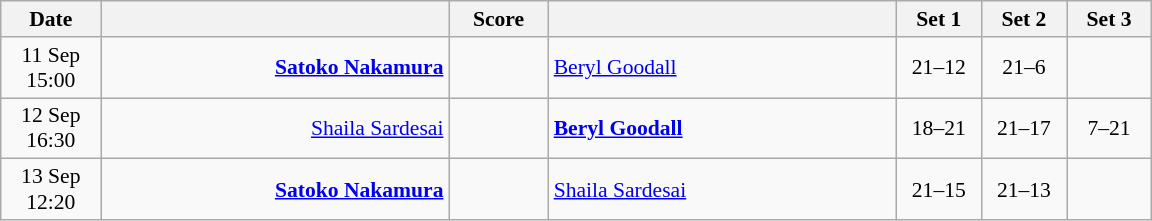<table class="wikitable" style="text-align: center; font-size:90%">
<tr>
<th width="60">Date</th>
<th align="right" width="225"></th>
<th width="60">Score</th>
<th align="left" width="225"></th>
<th width="50">Set 1</th>
<th width="50">Set 2</th>
<th width="50">Set 3</th>
</tr>
<tr>
<td>11 Sep<br>15:00</td>
<td align="right"><strong><a href='#'>Satoko Nakamura</a> </strong></td>
<td align="center"></td>
<td align="left"> <a href='#'>Beryl Goodall</a></td>
<td>21–12</td>
<td>21–6</td>
<td></td>
</tr>
<tr>
<td>12 Sep<br>16:30</td>
<td align="right"><a href='#'>Shaila Sardesai</a> </td>
<td align="center"></td>
<td align="left"><strong> <a href='#'>Beryl Goodall</a></strong></td>
<td>18–21</td>
<td>21–17</td>
<td>7–21</td>
</tr>
<tr>
<td>13 Sep<br>12:20</td>
<td align="right"><strong><a href='#'>Satoko Nakamura</a> </strong></td>
<td align="center"></td>
<td align="left"> <a href='#'>Shaila Sardesai</a></td>
<td>21–15</td>
<td>21–13</td>
<td></td>
</tr>
</table>
